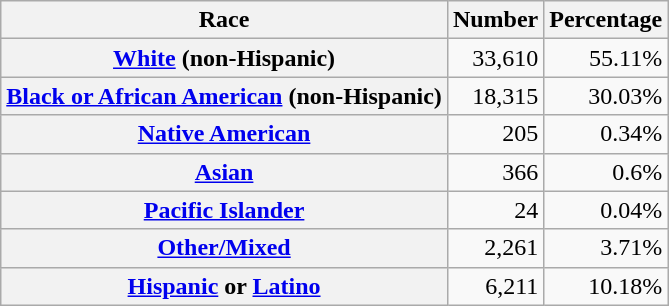<table class="wikitable" style="text-align:right">
<tr>
<th scope="col">Race</th>
<th scope="col">Number</th>
<th scope="col">Percentage</th>
</tr>
<tr>
<th scope="row"><a href='#'>White</a> (non-Hispanic)</th>
<td>33,610</td>
<td>55.11%</td>
</tr>
<tr>
<th scope="row"><a href='#'>Black or African American</a> (non-Hispanic)</th>
<td>18,315</td>
<td>30.03%</td>
</tr>
<tr>
<th scope="row"><a href='#'>Native American</a></th>
<td>205</td>
<td>0.34%</td>
</tr>
<tr>
<th scope="row"><a href='#'>Asian</a></th>
<td>366</td>
<td>0.6%</td>
</tr>
<tr>
<th scope="row"><a href='#'>Pacific Islander</a></th>
<td>24</td>
<td>0.04%</td>
</tr>
<tr>
<th scope="row"><a href='#'>Other/Mixed</a></th>
<td>2,261</td>
<td>3.71%</td>
</tr>
<tr>
<th scope="row"><a href='#'>Hispanic</a> or <a href='#'>Latino</a></th>
<td>6,211</td>
<td>10.18%</td>
</tr>
</table>
